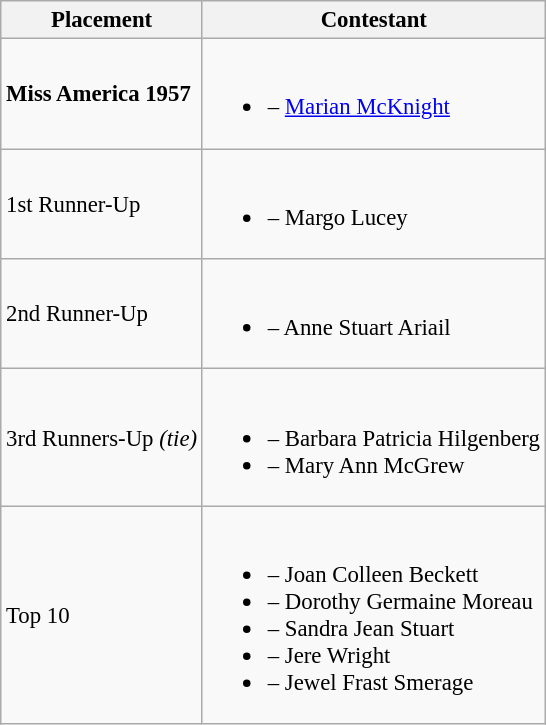<table class="wikitable sortable" style="font-size: 95%;">
<tr>
<th>Placement</th>
<th>Contestant</th>
</tr>
<tr>
<td><strong>Miss America 1957</strong></td>
<td><br><ul><li> – <a href='#'>Marian McKnight</a></li></ul></td>
</tr>
<tr>
<td>1st Runner-Up</td>
<td><br><ul><li> – Margo Lucey</li></ul></td>
</tr>
<tr>
<td>2nd Runner-Up</td>
<td><br><ul><li> – Anne Stuart Ariail</li></ul></td>
</tr>
<tr>
<td>3rd Runners-Up <em>(tie)</em></td>
<td><br><ul><li> – Barbara Patricia Hilgenberg</li><li> – Mary Ann McGrew</li></ul></td>
</tr>
<tr>
<td>Top 10</td>
<td><br><ul><li> – Joan Colleen Beckett</li><li> – Dorothy Germaine Moreau</li><li> – Sandra Jean Stuart</li><li> – Jere Wright</li><li> – Jewel Frast Smerage</li></ul></td>
</tr>
</table>
